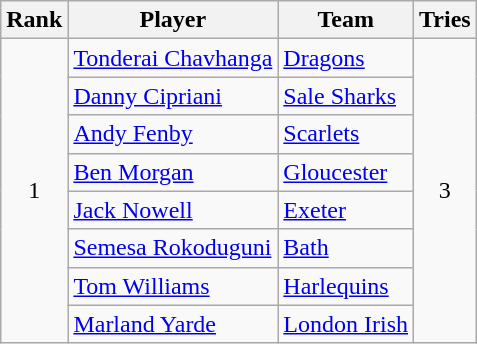<table class="wikitable" style="text-align:center">
<tr>
<th>Rank</th>
<th>Player</th>
<th>Team</th>
<th>Tries</th>
</tr>
<tr>
<td rowspan=8>1</td>
<td align=left><a href='#'>Tonderai Chavhanga</a></td>
<td align=left> <a href='#'>Dragons</a></td>
<td rowspan=8>3</td>
</tr>
<tr>
<td align=left><a href='#'>Danny Cipriani</a></td>
<td align=left> <a href='#'>Sale Sharks</a></td>
</tr>
<tr>
<td align=left><a href='#'>Andy Fenby</a></td>
<td align=left> <a href='#'>Scarlets</a></td>
</tr>
<tr>
<td align=left><a href='#'>Ben Morgan</a></td>
<td align=left> <a href='#'>Gloucester</a></td>
</tr>
<tr>
<td align=left><a href='#'>Jack Nowell</a></td>
<td align=left> <a href='#'>Exeter</a></td>
</tr>
<tr>
<td align=left><a href='#'>Semesa Rokoduguni</a></td>
<td align=left> <a href='#'>Bath</a></td>
</tr>
<tr>
<td align=left><a href='#'>Tom Williams</a></td>
<td align=left> <a href='#'>Harlequins</a></td>
</tr>
<tr>
<td align=left><a href='#'>Marland Yarde</a></td>
<td align=left> <a href='#'>London Irish</a></td>
</tr>
</table>
